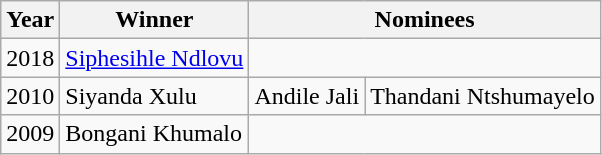<table class="wikitable">
<tr>
<th>Year</th>
<th>Winner</th>
<th colspan="2">Nominees</th>
</tr>
<tr>
<td>2018</td>
<td><a href='#'>Siphesihle Ndlovu</a></td>
</tr>
<tr>
<td>2010</td>
<td>Siyanda Xulu</td>
<td>Andile Jali</td>
<td>Thandani Ntshumayelo</td>
</tr>
<tr>
<td>2009</td>
<td>Bongani Khumalo</td>
</tr>
</table>
